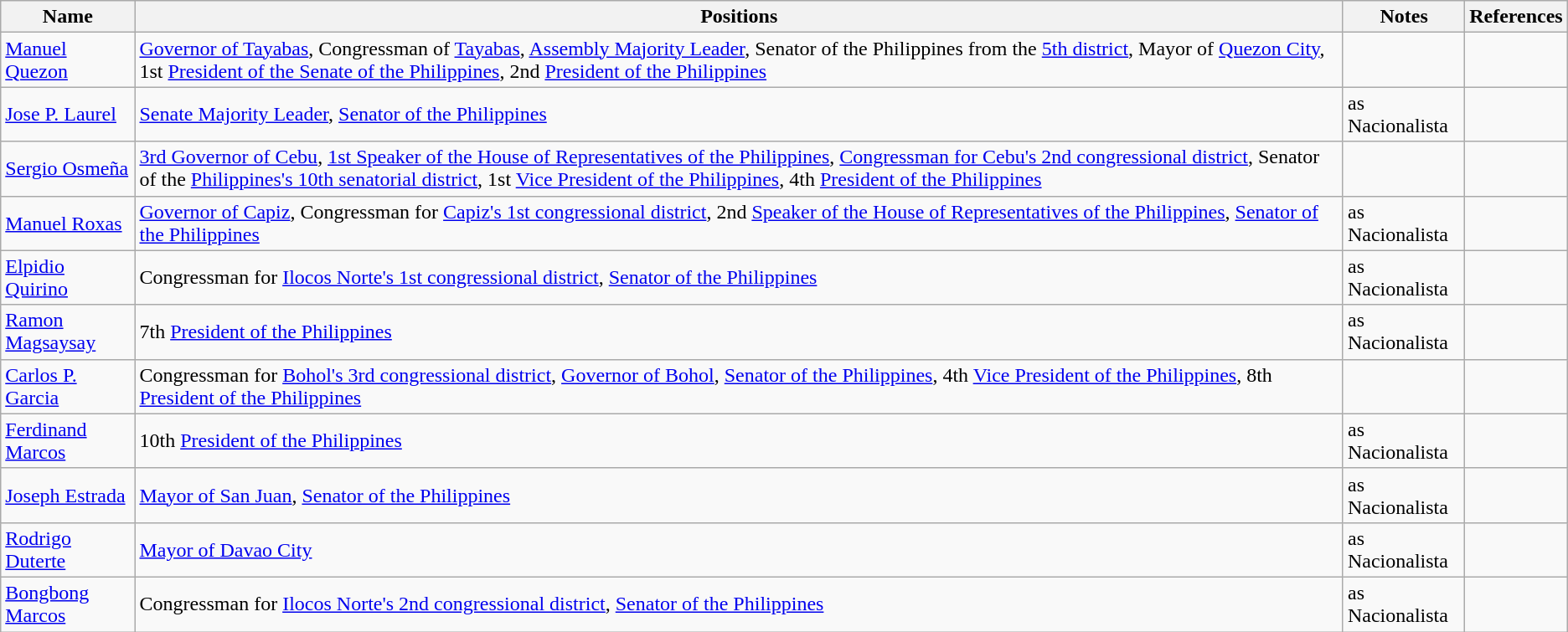<table class="wikitable">
<tr>
<th>Name</th>
<th>Positions</th>
<th>Notes</th>
<th>References</th>
</tr>
<tr>
<td><a href='#'>Manuel Quezon</a></td>
<td><a href='#'>Governor of Tayabas</a>, Congressman of <a href='#'>Tayabas</a>, <a href='#'>Assembly Majority Leader</a>, Senator of the Philippines from the <a href='#'>5th district</a>, Mayor of <a href='#'>Quezon City</a>, 1st <a href='#'>President of the Senate of the Philippines</a>, 2nd <a href='#'>President of the Philippines</a></td>
<td></td>
<td></td>
</tr>
<tr>
<td><a href='#'>Jose P. Laurel</a></td>
<td><a href='#'>Senate Majority Leader</a>, <a href='#'>Senator of the Philippines</a></td>
<td>as Nacionalista</td>
<td></td>
</tr>
<tr>
<td><a href='#'>Sergio Osmeña</a></td>
<td><a href='#'>3rd Governor of Cebu</a>, <a href='#'>1st Speaker of the House of Representatives of the Philippines</a>, <a href='#'>Congressman for Cebu's 2nd congressional district</a>, Senator of the <a href='#'>Philippines's 10th senatorial district</a>, 1st <a href='#'>Vice President of the Philippines</a>, 4th <a href='#'>President of the Philippines</a></td>
<td></td>
<td></td>
</tr>
<tr>
<td><a href='#'>Manuel Roxas</a></td>
<td><a href='#'>Governor of Capiz</a>, Congressman for <a href='#'>Capiz's 1st congressional district</a>, 2nd <a href='#'>Speaker of the House of Representatives of the Philippines</a>, <a href='#'>Senator of the Philippines</a></td>
<td>as Nacionalista</td>
<td></td>
</tr>
<tr>
<td><a href='#'>Elpidio Quirino</a></td>
<td>Congressman for <a href='#'>Ilocos Norte's 1st congressional district</a>, <a href='#'>Senator of the Philippines</a></td>
<td>as Nacionalista</td>
<td></td>
</tr>
<tr>
<td><a href='#'>Ramon Magsaysay</a></td>
<td>7th <a href='#'>President of the Philippines</a></td>
<td>as Nacionalista</td>
<td></td>
</tr>
<tr>
<td><a href='#'>Carlos P. Garcia</a></td>
<td>Congressman for <a href='#'>Bohol's 3rd congressional district</a>, <a href='#'>Governor of Bohol</a>, <a href='#'>Senator of the Philippines</a>, 4th <a href='#'>Vice President of the Philippines</a>, 8th <a href='#'>President of the Philippines</a></td>
<td></td>
<td></td>
</tr>
<tr>
<td><a href='#'>Ferdinand Marcos</a></td>
<td>10th <a href='#'>President of the Philippines</a></td>
<td>as Nacionalista</td>
<td></td>
</tr>
<tr>
<td><a href='#'>Joseph Estrada</a></td>
<td><a href='#'>Mayor of San Juan</a>, <a href='#'>Senator of the Philippines</a></td>
<td>as Nacionalista</td>
<td></td>
</tr>
<tr>
<td><a href='#'>Rodrigo Duterte</a></td>
<td><a href='#'>Mayor of Davao City</a></td>
<td>as Nacionalista</td>
<td></td>
</tr>
<tr>
<td><a href='#'>Bongbong Marcos</a></td>
<td>Congressman for <a href='#'>Ilocos Norte's 2nd congressional district</a>, <a href='#'>Senator of the Philippines</a></td>
<td>as Nacionalista</td>
<td></td>
</tr>
</table>
